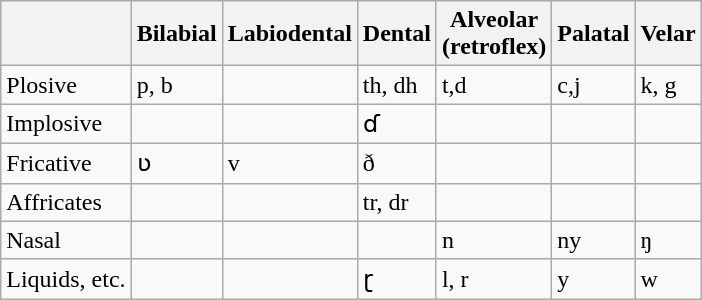<table class="wikitable">
<tr>
<th></th>
<th>Bilabial</th>
<th>Labiodental</th>
<th>Dental</th>
<th>Alveolar<br>(retroflex)</th>
<th>Palatal</th>
<th>Velar</th>
</tr>
<tr>
<td>Plosive</td>
<td>p, b</td>
<td></td>
<td>th, dh</td>
<td>t,d</td>
<td>c,j</td>
<td>k, g</td>
</tr>
<tr>
<td>Implosive</td>
<td></td>
<td></td>
<td>ɗ</td>
<td></td>
<td></td>
<td></td>
</tr>
<tr>
<td>Fricative</td>
<td>ʋ</td>
<td>v</td>
<td>ð</td>
<td></td>
<td></td>
<td></td>
</tr>
<tr>
<td>Affricates</td>
<td></td>
<td></td>
<td>tr, dr</td>
<td></td>
<td></td>
<td></td>
</tr>
<tr>
<td>Nasal</td>
<td></td>
<td></td>
<td></td>
<td>n</td>
<td>ny</td>
<td>ŋ</td>
</tr>
<tr>
<td>Liquids, etc.</td>
<td></td>
<td></td>
<td>ɽ</td>
<td>l, r</td>
<td>y</td>
<td>w</td>
</tr>
</table>
